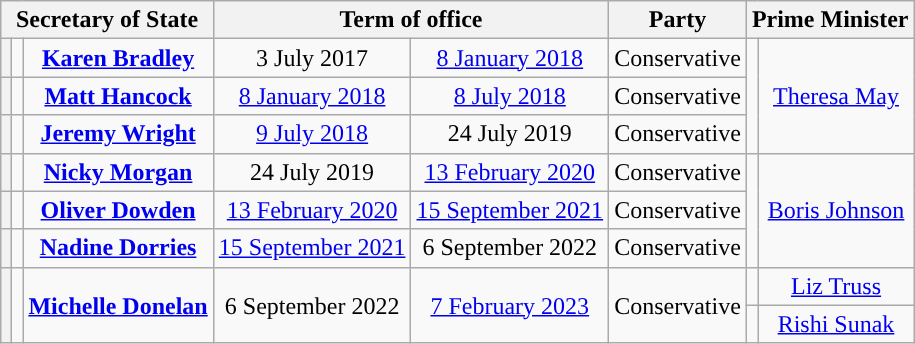<table class="wikitable" style="text-align:center">
<tr>
<th colspan=3>Secretary of State</th>
<th colspan=2>Term of office</th>
<th>Party</th>
<th colspan=2>Prime Minister</th>
</tr>
<tr style="height:1em">
<th style="background-color:"></th>
<td></td>
<td><strong><a href='#'>Karen Bradley</a></strong><br></td>
<td>3 July 2017</td>
<td><a href='#'>8 January 2018</a></td>
<td>Conservative</td>
<td rowspan=3 style="background-color:"></td>
<td rowspan=3><a href='#'>Theresa May</a></td>
</tr>
<tr style="height:1em">
<th style="background-color:"></th>
<td></td>
<td><strong><a href='#'>Matt Hancock</a></strong><br></td>
<td><a href='#'>8 January 2018</a></td>
<td><a href='#'>8 July 2018</a></td>
<td>Conservative</td>
</tr>
<tr style="height:1em">
<th style="background-color:"></th>
<td></td>
<td><strong><a href='#'>Jeremy Wright</a></strong><br></td>
<td><a href='#'>9 July 2018</a></td>
<td>24 July 2019</td>
<td>Conservative</td>
</tr>
<tr style="height:1em">
<th style="background-color:"></th>
<td></td>
<td><strong><a href='#'>Nicky Morgan</a></strong><br></td>
<td>24 July 2019</td>
<td><a href='#'>13 February 2020</a></td>
<td>Conservative</td>
<td rowspan=3 style="background-color:"></td>
<td rowspan=3><a href='#'>Boris Johnson</a></td>
</tr>
<tr style="height:1em">
<th style="background-color:"></th>
<td></td>
<td><strong><a href='#'>Oliver Dowden</a></strong><br></td>
<td><a href='#'>13 February 2020</a></td>
<td><a href='#'>15 September 2021</a></td>
<td>Conservative</td>
</tr>
<tr style="height:1em">
<th style="background-color:"></th>
<td></td>
<td><strong><a href='#'>Nadine Dorries</a></strong><br></td>
<td><a href='#'>15 September 2021</a></td>
<td>6 September 2022</td>
<td>Conservative</td>
</tr>
<tr style="height:1em">
<th rowspan=2 style="background-color:"></th>
<td rowspan=2></td>
<td rowspan=2><strong><a href='#'>Michelle Donelan</a></strong><br></td>
<td rowspan=2>6 September 2022</td>
<td rowspan=2><a href='#'>7 February 2023</a></td>
<td rowspan=2>Conservative</td>
<td style="background-color:"></td>
<td><a href='#'>Liz Truss</a></td>
</tr>
<tr style="height:1em">
<td style="background-color:"></td>
<td><a href='#'>Rishi Sunak</a></td>
</tr>
</table>
